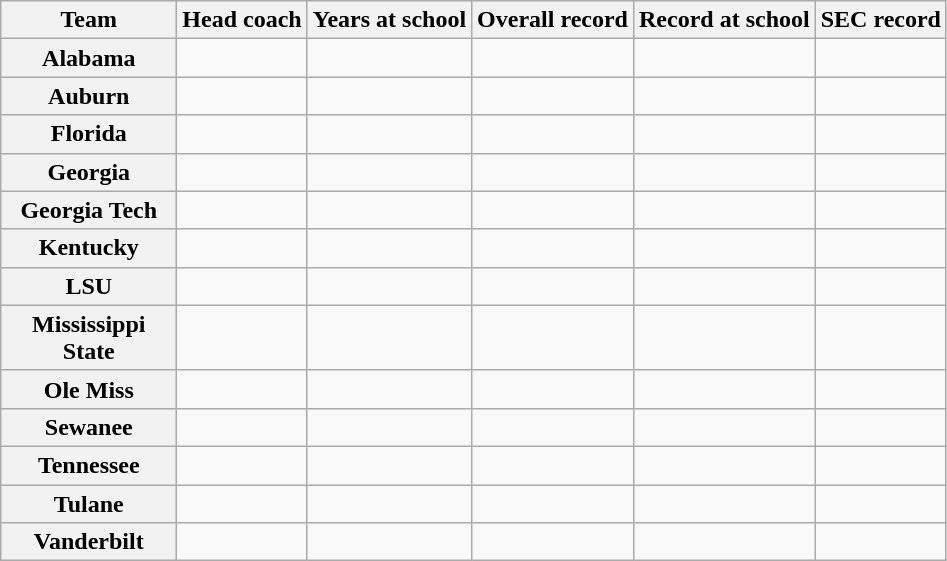<table class="wikitable sortable" style="text-align: center;">
<tr>
<th width="110">Team</th>
<th>Head coach</th>
<th>Years at school</th>
<th>Overall record</th>
<th>Record at school</th>
<th>SEC record</th>
</tr>
<tr>
<th><strong>Alabama</strong></th>
<td></td>
<td></td>
<td data-sort-value=></td>
<td data-sort-value=></td>
<td data-sort-value=></td>
</tr>
<tr>
<th><strong>Auburn</strong></th>
<td></td>
<td></td>
<td data-sort-value=></td>
<td data-sort-value=></td>
<td data-sort-value=></td>
</tr>
<tr>
<th><strong>Florida</strong></th>
<td></td>
<td></td>
<td data-sort-value=></td>
<td data-sort-value=></td>
<td data-sort-value=></td>
</tr>
<tr>
<th><strong>Georgia</strong></th>
<td></td>
<td></td>
<td data-sort-value=></td>
<td data-sort-value=></td>
<td data-sort-value=></td>
</tr>
<tr>
<th><strong>Georgia Tech</strong></th>
<td></td>
<td></td>
<td data-sort-value=></td>
<td data-sort-value=></td>
<td data-sort-value=></td>
</tr>
<tr>
<th><strong>Kentucky</strong></th>
<td></td>
<td></td>
<td data-sort-value=></td>
<td data-sort-value=></td>
<td data-sort-value=></td>
</tr>
<tr>
<th><strong>LSU</strong></th>
<td></td>
<td></td>
<td data-sort-value=></td>
<td data-sort-value=></td>
<td data-sort-value=></td>
</tr>
<tr>
<th><strong>Mississippi State</strong></th>
<td></td>
<td></td>
<td data-sort-value=></td>
<td data-sort-value=></td>
<td data-sort-value=></td>
</tr>
<tr>
<th><strong>Ole Miss</strong></th>
<td></td>
<td></td>
<td data-sort-value=></td>
<td data-sort-value=></td>
<td data-sort-value=></td>
</tr>
<tr>
<th><strong>Sewanee</strong></th>
<td></td>
<td></td>
<td data-sort-value=></td>
<td data-sort-value=></td>
<td data-sort-value=></td>
</tr>
<tr>
<th><strong>Tennessee</strong></th>
<td></td>
<td></td>
<td data-sort-value=></td>
<td data-sort-value=></td>
<td data-sort-value=></td>
</tr>
<tr>
<th><strong>Tulane</strong></th>
<td></td>
<td></td>
<td data-sort-value=></td>
<td data-sort-value=></td>
<td data-sort-value=></td>
</tr>
<tr>
<th><strong>Vanderbilt</strong></th>
<td></td>
<td></td>
<td data-sort-value=></td>
<td data-sort-value=></td>
<td data-sort-value=></td>
</tr>
</table>
